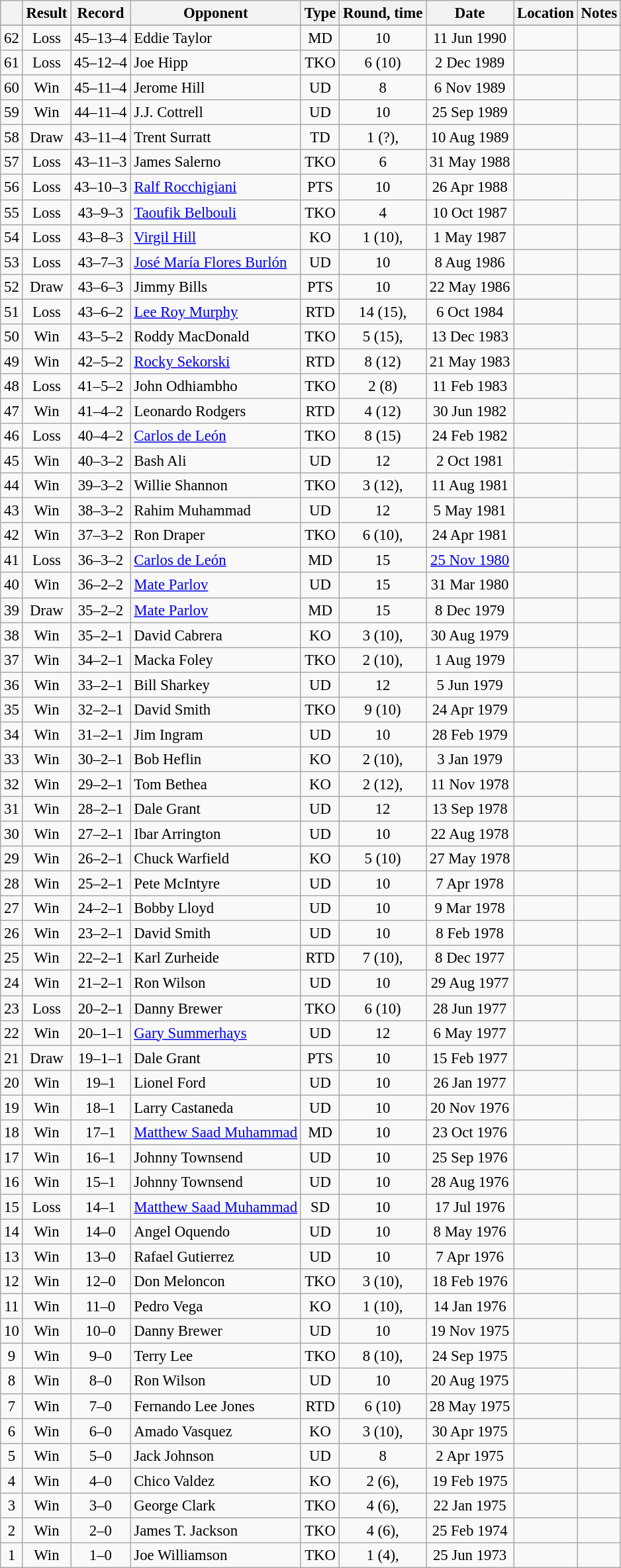<table class="wikitable" style="text-align:center; font-size:95%">
<tr>
<th></th>
<th>Result</th>
<th>Record</th>
<th>Opponent</th>
<th>Type</th>
<th>Round, time</th>
<th>Date</th>
<th>Location</th>
<th>Notes</th>
</tr>
<tr>
</tr>
<tr align=center>
<td>62</td>
<td>Loss</td>
<td>45–13–4</td>
<td align=left>Eddie Taylor</td>
<td>MD</td>
<td>10</td>
<td>11 Jun 1990</td>
<td align=left></td>
<td></td>
</tr>
<tr>
<td>61</td>
<td>Loss</td>
<td>45–12–4</td>
<td align=left>Joe Hipp</td>
<td>TKO</td>
<td>6 (10)</td>
<td>2 Dec 1989</td>
<td align=left></td>
<td align=left></td>
</tr>
<tr>
<td>60</td>
<td>Win</td>
<td>45–11–4</td>
<td align=left>Jerome Hill</td>
<td>UD</td>
<td>8</td>
<td>6 Nov 1989</td>
<td align=left></td>
<td align=left></td>
</tr>
<tr>
<td>59</td>
<td>Win</td>
<td>44–11–4</td>
<td align=left>J.J. Cottrell</td>
<td>UD</td>
<td>10</td>
<td>25 Sep 1989</td>
<td align=left></td>
<td align=left></td>
</tr>
<tr>
<td>58</td>
<td>Draw</td>
<td>43–11–4</td>
<td align=left>Trent Surratt</td>
<td>TD</td>
<td>1 (?), </td>
<td>10 Aug 1989</td>
<td align=left></td>
<td align=left></td>
</tr>
<tr>
<td>57</td>
<td>Loss</td>
<td>43–11–3</td>
<td align=left>James Salerno</td>
<td>TKO</td>
<td>6</td>
<td>31 May 1988</td>
<td align=left></td>
<td align=left></td>
</tr>
<tr>
<td>56</td>
<td>Loss</td>
<td>43–10–3</td>
<td align=left><a href='#'>Ralf Rocchigiani</a></td>
<td>PTS</td>
<td>10</td>
<td>26 Apr 1988</td>
<td align=left></td>
<td align=left></td>
</tr>
<tr>
<td>55</td>
<td>Loss</td>
<td>43–9–3</td>
<td align=left><a href='#'>Taoufik Belbouli</a></td>
<td>TKO</td>
<td>4</td>
<td>10 Oct 1987</td>
<td align=left></td>
<td align=left></td>
</tr>
<tr>
<td>54</td>
<td>Loss</td>
<td>43–8–3</td>
<td align=left><a href='#'>Virgil Hill</a></td>
<td>KO</td>
<td>1 (10), </td>
<td>1 May 1987</td>
<td align=left></td>
<td></td>
</tr>
<tr>
<td>53</td>
<td>Loss</td>
<td>43–7–3</td>
<td align=left><a href='#'>José María Flores Burlón</a></td>
<td>UD</td>
<td>10</td>
<td>8 Aug 1986</td>
<td align=left></td>
<td align=left></td>
</tr>
<tr>
<td>52</td>
<td>Draw</td>
<td>43–6–3</td>
<td align=left>Jimmy Bills</td>
<td>PTS</td>
<td>10</td>
<td>22 May 1986</td>
<td align=left></td>
<td align=left></td>
</tr>
<tr>
<td>51</td>
<td>Loss</td>
<td>43–6–2</td>
<td align=left><a href='#'>Lee Roy Murphy</a></td>
<td>RTD</td>
<td>14 (15), </td>
<td>6 Oct 1984</td>
<td align=left></td>
<td align=left></td>
</tr>
<tr>
<td>50</td>
<td>Win</td>
<td>43–5–2</td>
<td align=left>Roddy MacDonald</td>
<td>TKO</td>
<td>5 (15), </td>
<td>13 Dec 1983</td>
<td align=left></td>
<td align=left></td>
</tr>
<tr>
<td>49</td>
<td>Win</td>
<td>42–5–2</td>
<td align=left><a href='#'>Rocky Sekorski</a></td>
<td>RTD</td>
<td>8 (12)</td>
<td>21 May 1983</td>
<td align=left></td>
<td align=left></td>
</tr>
<tr>
<td>48</td>
<td>Loss</td>
<td>41–5–2</td>
<td align=left>John Odhiambho</td>
<td>TKO</td>
<td>2 (8)</td>
<td>11 Feb 1983</td>
<td align=left></td>
<td align=left></td>
</tr>
<tr>
<td>47</td>
<td>Win</td>
<td>41–4–2</td>
<td align=left>Leonardo Rodgers</td>
<td>RTD</td>
<td>4 (12)</td>
<td>30 Jun 1982</td>
<td align=left></td>
<td align=left></td>
</tr>
<tr>
<td>46</td>
<td>Loss</td>
<td>40–4–2</td>
<td align=left><a href='#'>Carlos de León</a></td>
<td>TKO</td>
<td>8 (15)</td>
<td>24 Feb 1982</td>
<td align=left></td>
<td align=left></td>
</tr>
<tr>
<td>45</td>
<td>Win</td>
<td>40–3–2</td>
<td align=left>Bash Ali</td>
<td>UD</td>
<td>12</td>
<td>2 Oct 1981</td>
<td align=left></td>
<td align=left></td>
</tr>
<tr>
<td>44</td>
<td>Win</td>
<td>39–3–2</td>
<td align=left>Willie Shannon</td>
<td>TKO</td>
<td>3 (12), </td>
<td>11 Aug 1981</td>
<td align=left></td>
<td align=left></td>
</tr>
<tr>
<td>43</td>
<td>Win</td>
<td>38–3–2</td>
<td align=left>Rahim Muhammad</td>
<td>UD</td>
<td>12</td>
<td>5 May 1981</td>
<td align=left></td>
<td align=left></td>
</tr>
<tr>
<td>42</td>
<td>Win</td>
<td>37–3–2</td>
<td align=left>Ron Draper</td>
<td>TKO</td>
<td>6 (10), </td>
<td>24 Apr 1981</td>
<td align=left></td>
<td align=left></td>
</tr>
<tr>
<td>41</td>
<td>Loss</td>
<td>36–3–2</td>
<td align=left><a href='#'>Carlos de León</a></td>
<td>MD</td>
<td>15</td>
<td><a href='#'>25 Nov 1980</a></td>
<td align=left></td>
<td align=left></td>
</tr>
<tr>
<td>40</td>
<td>Win</td>
<td>36–2–2</td>
<td align=left><a href='#'>Mate Parlov</a></td>
<td>UD</td>
<td>15</td>
<td>31 Mar 1980</td>
<td align=left></td>
<td align=left></td>
</tr>
<tr>
<td>39</td>
<td> Draw</td>
<td>35–2–2</td>
<td align=left><a href='#'>Mate Parlov</a></td>
<td>MD</td>
<td>15</td>
<td>8 Dec 1979</td>
<td align=left></td>
<td align=left></td>
</tr>
<tr>
<td>38</td>
<td>Win</td>
<td>35–2–1</td>
<td align=left>David Cabrera</td>
<td>KO</td>
<td>3 (10), </td>
<td>30 Aug 1979</td>
<td align=left></td>
<td align=left></td>
</tr>
<tr>
<td>37</td>
<td>Win</td>
<td>34–2–1</td>
<td align=left>Macka Foley</td>
<td>TKO</td>
<td>2 (10), </td>
<td>1 Aug 1979</td>
<td align=left></td>
<td align=left></td>
</tr>
<tr>
<td>36</td>
<td>Win</td>
<td>33–2–1</td>
<td align=left>Bill Sharkey</td>
<td>UD</td>
<td>12</td>
<td>5 Jun 1979</td>
<td align=left></td>
<td align=left></td>
</tr>
<tr>
<td>35</td>
<td>Win</td>
<td>32–2–1</td>
<td align=left>David Smith</td>
<td>TKO</td>
<td>9 (10)</td>
<td>24 Apr 1979</td>
<td align=left></td>
<td align=left></td>
</tr>
<tr>
<td>34</td>
<td>Win</td>
<td>31–2–1</td>
<td align=left>Jim Ingram</td>
<td>UD</td>
<td>10</td>
<td>28 Feb 1979</td>
<td align=left></td>
<td align=left></td>
</tr>
<tr>
<td>33</td>
<td>Win</td>
<td>30–2–1</td>
<td align=left>Bob Heflin</td>
<td>KO</td>
<td>2 (10), </td>
<td>3 Jan 1979</td>
<td align=left></td>
<td align=left></td>
</tr>
<tr>
<td>32</td>
<td>Win</td>
<td>29–2–1</td>
<td align=left>Tom Bethea</td>
<td>KO</td>
<td>2 (12), </td>
<td>11 Nov 1978</td>
<td align=left></td>
<td align=left></td>
</tr>
<tr>
<td>31</td>
<td>Win</td>
<td>28–2–1</td>
<td align=left>Dale Grant</td>
<td>UD</td>
<td>12</td>
<td>13 Sep 1978</td>
<td align=left></td>
<td align=left></td>
</tr>
<tr>
<td>30</td>
<td>Win</td>
<td>27–2–1</td>
<td align=left>Ibar Arrington</td>
<td>UD</td>
<td>10</td>
<td>22 Aug 1978</td>
<td align=left></td>
<td align=left></td>
</tr>
<tr>
<td>29</td>
<td>Win</td>
<td>26–2–1</td>
<td align=left>Chuck Warfield</td>
<td>KO</td>
<td>5 (10)</td>
<td>27 May 1978</td>
<td align=left></td>
<td align=left></td>
</tr>
<tr>
<td>28</td>
<td>Win</td>
<td>25–2–1</td>
<td align=left>Pete McIntyre</td>
<td>UD</td>
<td>10</td>
<td>7 Apr 1978</td>
<td align=left></td>
<td align=left></td>
</tr>
<tr>
<td>27</td>
<td>Win</td>
<td>24–2–1</td>
<td align=left>Bobby Lloyd</td>
<td>UD</td>
<td>10</td>
<td>9 Mar 1978</td>
<td align=left></td>
<td align=left></td>
</tr>
<tr>
<td>26</td>
<td>Win</td>
<td>23–2–1</td>
<td align=left>David Smith</td>
<td>UD</td>
<td>10</td>
<td>8 Feb 1978</td>
<td align=left></td>
<td align=left></td>
</tr>
<tr>
<td>25</td>
<td>Win</td>
<td>22–2–1</td>
<td align=left>Karl Zurheide</td>
<td>RTD</td>
<td>7 (10), </td>
<td>8 Dec 1977</td>
<td align=left></td>
<td></td>
</tr>
<tr>
<td>24</td>
<td>Win</td>
<td>21–2–1</td>
<td align=left>Ron Wilson</td>
<td>UD</td>
<td>10</td>
<td>29 Aug 1977</td>
<td align=left></td>
<td align=left></td>
</tr>
<tr>
<td>23</td>
<td>Loss</td>
<td>20–2–1</td>
<td align=left>Danny Brewer</td>
<td>TKO</td>
<td>6 (10)</td>
<td>28 Jun 1977</td>
<td align=left></td>
<td align=left></td>
</tr>
<tr>
<td>22</td>
<td>Win</td>
<td>20–1–1</td>
<td align=left><a href='#'>Gary Summerhays</a></td>
<td>UD</td>
<td>12</td>
<td>6 May 1977</td>
<td align=left></td>
<td align=left></td>
</tr>
<tr>
<td>21</td>
<td>Draw</td>
<td>19–1–1</td>
<td align=left>Dale Grant</td>
<td>PTS</td>
<td>10</td>
<td>15 Feb 1977</td>
<td align=left></td>
<td align=left></td>
</tr>
<tr>
<td>20</td>
<td>Win</td>
<td>19–1</td>
<td align=left>Lionel Ford</td>
<td>UD</td>
<td>10</td>
<td>26 Jan 1977</td>
<td align=left></td>
<td align=left></td>
</tr>
<tr>
<td>19</td>
<td>Win</td>
<td>18–1</td>
<td align=left>Larry Castaneda</td>
<td>UD</td>
<td>10</td>
<td>20 Nov 1976</td>
<td align=left></td>
<td align=left></td>
</tr>
<tr>
<td>18</td>
<td>Win</td>
<td>17–1</td>
<td align=left><a href='#'>Matthew Saad Muhammad</a></td>
<td>MD</td>
<td>10</td>
<td>23 Oct 1976</td>
<td align=left></td>
<td></td>
</tr>
<tr>
<td>17</td>
<td>Win</td>
<td>16–1</td>
<td align=left>Johnny Townsend</td>
<td>UD</td>
<td>10</td>
<td>25 Sep 1976</td>
<td align=left></td>
<td align=left></td>
</tr>
<tr>
<td>16</td>
<td>Win</td>
<td>15–1</td>
<td align=left>Johnny Townsend</td>
<td>UD</td>
<td>10</td>
<td>28 Aug 1976</td>
<td align=left></td>
<td align=left></td>
</tr>
<tr>
<td>15</td>
<td>Loss</td>
<td>14–1</td>
<td align=left><a href='#'>Matthew Saad Muhammad</a></td>
<td>SD</td>
<td>10</td>
<td>17 Jul 1976</td>
<td align=left></td>
<td align=left></td>
</tr>
<tr>
<td>14</td>
<td>Win</td>
<td>14–0</td>
<td align=left>Angel Oquendo</td>
<td>UD</td>
<td>10</td>
<td>8 May 1976</td>
<td align=left></td>
<td align=left></td>
</tr>
<tr>
<td>13</td>
<td>Win</td>
<td>13–0</td>
<td align=left>Rafael Gutierrez</td>
<td>UD</td>
<td>10</td>
<td>7 Apr 1976</td>
<td align=left></td>
<td align=left></td>
</tr>
<tr>
<td>12</td>
<td>Win</td>
<td>12–0</td>
<td align=left>Don Meloncon</td>
<td>TKO</td>
<td>3 (10), </td>
<td>18 Feb 1976</td>
<td align=left></td>
<td align=left></td>
</tr>
<tr>
<td>11</td>
<td>Win</td>
<td>11–0</td>
<td align=left>Pedro Vega</td>
<td>KO</td>
<td>1 (10), </td>
<td>14 Jan 1976</td>
<td align=left></td>
<td align=left></td>
</tr>
<tr>
<td>10</td>
<td>Win</td>
<td>10–0</td>
<td align=left>Danny Brewer</td>
<td>UD</td>
<td>10</td>
<td>19 Nov 1975</td>
<td align=left></td>
<td align=left></td>
</tr>
<tr>
<td>9</td>
<td>Win</td>
<td>9–0</td>
<td align=left>Terry Lee</td>
<td>TKO</td>
<td>8 (10), </td>
<td>24 Sep 1975</td>
<td align=left></td>
<td></td>
</tr>
<tr>
<td>8</td>
<td>Win</td>
<td>8–0</td>
<td align=left>Ron Wilson</td>
<td>UD</td>
<td>10</td>
<td>20 Aug 1975</td>
<td align=left></td>
<td align=left></td>
</tr>
<tr>
<td>7</td>
<td>Win</td>
<td>7–0</td>
<td align=left>Fernando Lee Jones</td>
<td>RTD</td>
<td>6 (10)</td>
<td>28 May 1975</td>
<td align=left></td>
<td align=left></td>
</tr>
<tr>
<td>6</td>
<td>Win</td>
<td>6–0</td>
<td align=left>Amado Vasquez</td>
<td>KO</td>
<td>3 (10), </td>
<td>30 Apr 1975</td>
<td align=left></td>
<td align=left></td>
</tr>
<tr>
<td>5</td>
<td>Win</td>
<td>5–0</td>
<td align=left>Jack Johnson</td>
<td>UD</td>
<td>8</td>
<td>2 Apr 1975</td>
<td align=left></td>
<td align=left></td>
</tr>
<tr>
<td>4</td>
<td>Win</td>
<td>4–0</td>
<td align=left>Chico Valdez</td>
<td>KO</td>
<td>2 (6), </td>
<td>19 Feb 1975</td>
<td align=left></td>
<td align=left></td>
</tr>
<tr>
<td>3</td>
<td>Win</td>
<td>3–0</td>
<td align=left>George Clark</td>
<td>TKO</td>
<td>4 (6), </td>
<td>22 Jan 1975</td>
<td align=left></td>
<td></td>
</tr>
<tr>
<td>2</td>
<td>Win</td>
<td>2–0</td>
<td align=left>James T. Jackson</td>
<td>TKO</td>
<td>4 (6), </td>
<td>25 Feb 1974</td>
<td align=left></td>
<td></td>
</tr>
<tr>
<td>1</td>
<td>Win</td>
<td>1–0</td>
<td align=left>Joe Williamson</td>
<td>TKO</td>
<td>1 (4), </td>
<td>25 Jun 1973</td>
<td align=left></td>
<td></td>
</tr>
</table>
